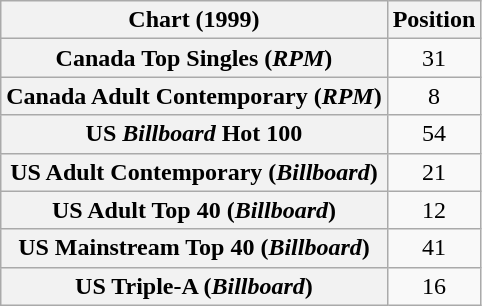<table class="wikitable sortable plainrowheaders" style="text-align:center">
<tr>
<th>Chart (1999)</th>
<th>Position</th>
</tr>
<tr>
<th scope="row">Canada Top Singles (<em>RPM</em>)</th>
<td>31</td>
</tr>
<tr>
<th scope="row">Canada Adult Contemporary (<em>RPM</em>)</th>
<td>8</td>
</tr>
<tr>
<th scope="row">US <em>Billboard</em> Hot 100</th>
<td>54</td>
</tr>
<tr>
<th scope="row">US Adult Contemporary (<em>Billboard</em>)</th>
<td>21</td>
</tr>
<tr>
<th scope="row">US Adult Top 40 (<em>Billboard</em>)</th>
<td>12</td>
</tr>
<tr>
<th scope="row">US Mainstream Top 40 (<em>Billboard</em>)</th>
<td>41</td>
</tr>
<tr>
<th scope="row">US Triple-A (<em>Billboard</em>)</th>
<td>16</td>
</tr>
</table>
